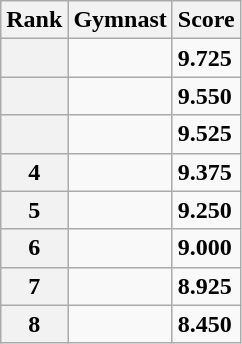<table class="wikitable sortable">
<tr>
<th scope="col">Rank</th>
<th scope="col">Gymnast</th>
<th scope="col">Score</th>
</tr>
<tr>
<th scope="row"></th>
<td></td>
<td><strong>9.725</strong></td>
</tr>
<tr>
<th scope="row"></th>
<td></td>
<td><strong>9.550</strong></td>
</tr>
<tr>
<th scope="row"></th>
<td></td>
<td><strong>9.525</strong></td>
</tr>
<tr>
<th scope="row">4</th>
<td></td>
<td><strong>9.375</strong></td>
</tr>
<tr>
<th scope="row">5</th>
<td></td>
<td><strong>9.250</strong></td>
</tr>
<tr>
<th scope="row">6</th>
<td></td>
<td><strong>9.000</strong></td>
</tr>
<tr>
<th scope="row">7</th>
<td></td>
<td><strong>8.925</strong></td>
</tr>
<tr>
<th scope="row">8</th>
<td></td>
<td><strong>8.450</strong></td>
</tr>
</table>
